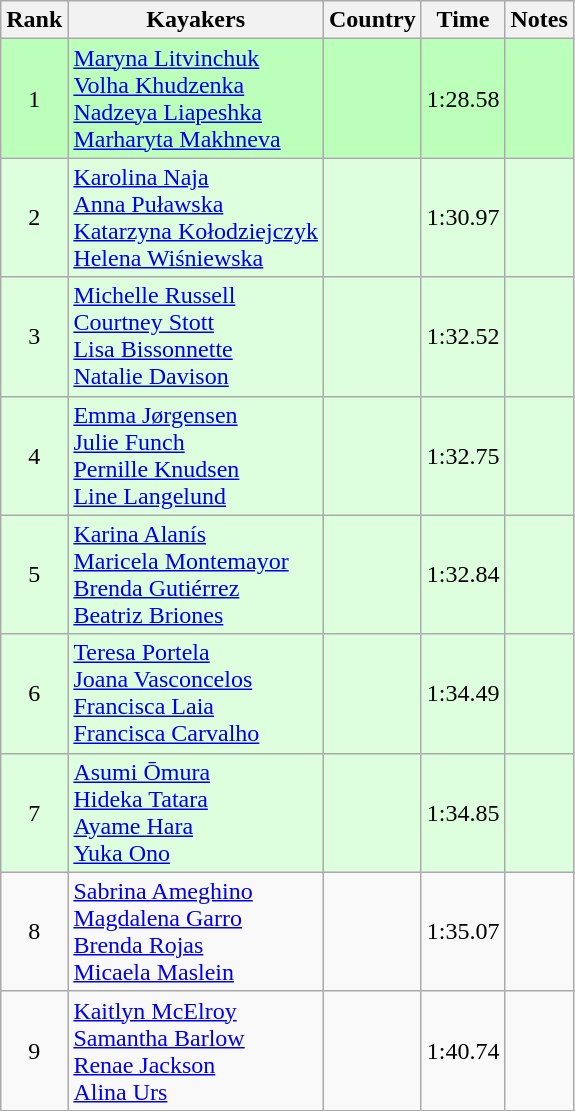<table class="wikitable" style="text-align:center">
<tr>
<th>Rank</th>
<th>Kayakers</th>
<th>Country</th>
<th>Time</th>
<th>Notes</th>
</tr>
<tr bgcolor=bbffbb>
<td>1</td>
<td align="left"><a href='#'>Maryna Litvinchuk</a><br><a href='#'>Volha Khudzenka</a><br><a href='#'>Nadzeya Liapeshka</a><br><a href='#'>Marharyta Makhneva</a></td>
<td align="left"></td>
<td>1:28.58</td>
<td></td>
</tr>
<tr bgcolor=ddffdd>
<td>2</td>
<td align="left"><a href='#'>Karolina Naja</a><br><a href='#'>Anna Puławska</a><br><a href='#'>Katarzyna Kołodziejczyk</a><br><a href='#'>Helena Wiśniewska</a></td>
<td align="left"></td>
<td>1:30.97</td>
<td></td>
</tr>
<tr bgcolor=ddffdd>
<td>3</td>
<td align="left"><a href='#'>Michelle Russell</a><br><a href='#'>Courtney Stott</a><br><a href='#'>Lisa Bissonnette</a><br><a href='#'>Natalie Davison</a></td>
<td align="left"></td>
<td>1:32.52</td>
<td></td>
</tr>
<tr bgcolor=ddffdd>
<td>4</td>
<td align="left"><a href='#'>Emma Jørgensen</a><br><a href='#'>Julie Funch</a><br><a href='#'>Pernille Knudsen</a><br><a href='#'>Line Langelund</a></td>
<td align="left"></td>
<td>1:32.75</td>
<td></td>
</tr>
<tr bgcolor=ddffdd>
<td>5</td>
<td align="left"><a href='#'>Karina Alanís</a><br><a href='#'>Maricela Montemayor</a><br><a href='#'>Brenda Gutiérrez</a><br><a href='#'>Beatriz Briones</a></td>
<td align="left"></td>
<td>1:32.84</td>
<td></td>
</tr>
<tr bgcolor=ddffdd>
<td>6</td>
<td align="left"><a href='#'>Teresa Portela</a><br><a href='#'>Joana Vasconcelos</a><br><a href='#'>Francisca Laia</a><br><a href='#'>Francisca Carvalho</a></td>
<td align="left"></td>
<td>1:34.49</td>
<td></td>
</tr>
<tr bgcolor=ddffdd>
<td>7</td>
<td align="left"><a href='#'>Asumi Ōmura</a><br><a href='#'>Hideka Tatara</a><br><a href='#'>Ayame Hara</a><br><a href='#'>Yuka Ono</a></td>
<td align="left"></td>
<td>1:34.85</td>
<td></td>
</tr>
<tr>
<td>8</td>
<td align="left"><a href='#'>Sabrina Ameghino</a><br><a href='#'>Magdalena Garro</a><br><a href='#'>Brenda Rojas</a><br><a href='#'>Micaela Maslein</a></td>
<td align="left"></td>
<td>1:35.07</td>
<td></td>
</tr>
<tr>
<td>9</td>
<td align="left"><a href='#'>Kaitlyn McElroy</a><br><a href='#'>Samantha Barlow</a><br><a href='#'>Renae Jackson</a><br><a href='#'>Alina Urs</a></td>
<td align="left"></td>
<td>1:40.74</td>
<td></td>
</tr>
</table>
